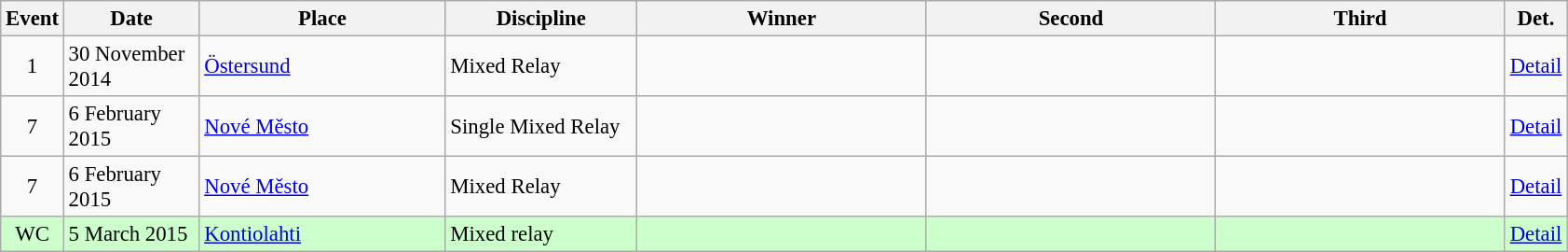<table class="wikitable" style="font-size:95%;">
<tr>
<th width="30">Event</th>
<th width="90">Date</th>
<th width="169">Place</th>
<th width="130">Discipline</th>
<th width="200">Winner</th>
<th width="200">Second</th>
<th width="200">Third</th>
<th width="10">Det.</th>
</tr>
<tr>
<td align=center>1</td>
<td>30 November 2014</td>
<td> <a href='#'>Östersund</a></td>
<td>Mixed Relay</td>
<td></td>
<td></td>
<td></td>
<td><a href='#'>Detail</a></td>
</tr>
<tr>
<td align=center>7</td>
<td>6 February 2015</td>
<td> <a href='#'>Nové Město</a></td>
<td>Single Mixed Relay</td>
<td></td>
<td></td>
<td></td>
<td><a href='#'>Detail</a></td>
</tr>
<tr>
<td align=center>7</td>
<td>6 February 2015</td>
<td> <a href='#'>Nové Město</a></td>
<td>Mixed Relay</td>
<td></td>
<td></td>
<td></td>
<td><a href='#'>Detail</a></td>
</tr>
<tr style="background:#ccffcc">
<td align=center>WC</td>
<td>5 March 2015</td>
<td> <a href='#'>Kontiolahti</a></td>
<td>Mixed relay</td>
<td></td>
<td></td>
<td></td>
<td><a href='#'>Detail</a></td>
</tr>
</table>
